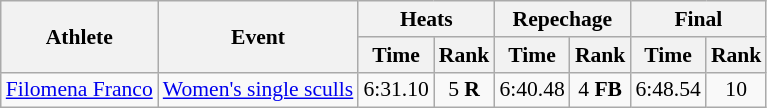<table class=wikitable style="font-size:90%; white-space:nowrap;">
<tr>
<th rowspan=2>Athlete</th>
<th rowspan=2>Event</th>
<th colspan=2>Heats</th>
<th colspan=2>Repechage</th>
<th colspan=2>Final</th>
</tr>
<tr>
<th>Time</th>
<th>Rank</th>
<th>Time</th>
<th>Rank</th>
<th>Time</th>
<th>Rank</th>
</tr>
<tr>
<td><a href='#'>Filomena Franco</a></td>
<td><a href='#'>Women's single sculls</a></td>
<td align=center>6:31.10</td>
<td align=center>5 <strong>R</strong></td>
<td align=center>6:40.48</td>
<td align=center>4 <strong>FB</strong></td>
<td align=center>6:48.54</td>
<td align=center>10</td>
</tr>
</table>
